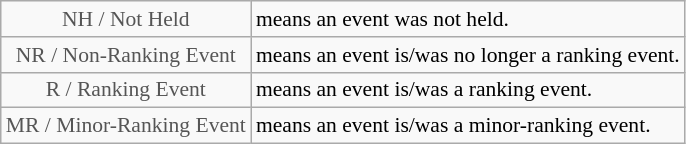<table class="wikitable" style="font-size:90%">
<tr>
<td style="text-align:center; color:#555555;" colspan="4">NH / Not Held</td>
<td>means an event was not held.</td>
</tr>
<tr>
<td style="text-align:center; color:#555555;" colspan="4">NR / Non-Ranking Event</td>
<td>means an event is/was no longer a ranking event.</td>
</tr>
<tr>
<td style="text-align:center; color:#555555;" colspan="4">R / Ranking Event</td>
<td>means an event is/was a ranking event.</td>
</tr>
<tr>
<td style="text-align:center; color:#555555;" colspan="4">MR / Minor-Ranking Event</td>
<td>means an event is/was a minor-ranking event.</td>
</tr>
</table>
